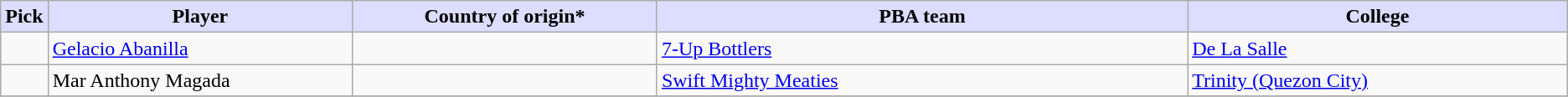<table class="wikitable">
<tr>
<th style="background:#DDDDFF;">Pick</th>
<th style="background:#DDDDFF;" width="20%">Player</th>
<th style="background:#DDDDFF;" width="20%">Country of origin*</th>
<th style="background:#DDDDFF;" width="35%">PBA team</th>
<th style="background:#DDDDFF;" width="25%">College</th>
</tr>
<tr>
<td align=center></td>
<td><a href='#'>Gelacio Abanilla</a></td>
<td></td>
<td><a href='#'>7-Up Bottlers</a></td>
<td><a href='#'>De La Salle</a></td>
</tr>
<tr>
<td align=center></td>
<td>Mar Anthony Magada</td>
<td></td>
<td><a href='#'>Swift Mighty Meaties</a></td>
<td><a href='#'>Trinity (Quezon City)</a></td>
</tr>
<tr>
</tr>
</table>
